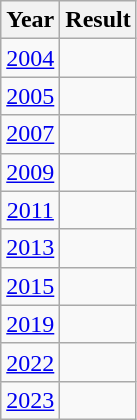<table class="wikitable" style="text-align:center">
<tr>
<th>Year</th>
<th>Result</th>
</tr>
<tr>
<td><a href='#'>2004</a></td>
<td></td>
</tr>
<tr>
<td><a href='#'>2005</a></td>
<td></td>
</tr>
<tr>
<td><a href='#'>2007</a></td>
<td></td>
</tr>
<tr>
<td><a href='#'>2009</a></td>
<td></td>
</tr>
<tr>
<td><a href='#'>2011</a></td>
<td></td>
</tr>
<tr>
<td><a href='#'>2013</a></td>
<td></td>
</tr>
<tr>
<td><a href='#'>2015</a></td>
<td></td>
</tr>
<tr>
<td><a href='#'>2019</a></td>
<td></td>
</tr>
<tr>
<td><a href='#'>2022</a></td>
<td></td>
</tr>
<tr>
<td><a href='#'>2023</a></td>
<td></td>
</tr>
</table>
